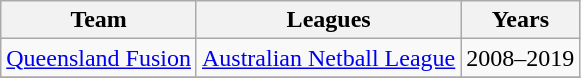<table class="wikitable collapsible">
<tr>
<th>Team</th>
<th>Leagues</th>
<th>Years</th>
</tr>
<tr>
<td><a href='#'>Queensland Fusion</a></td>
<td><a href='#'>Australian Netball League</a></td>
<td>2008–2019</td>
</tr>
<tr>
</tr>
</table>
